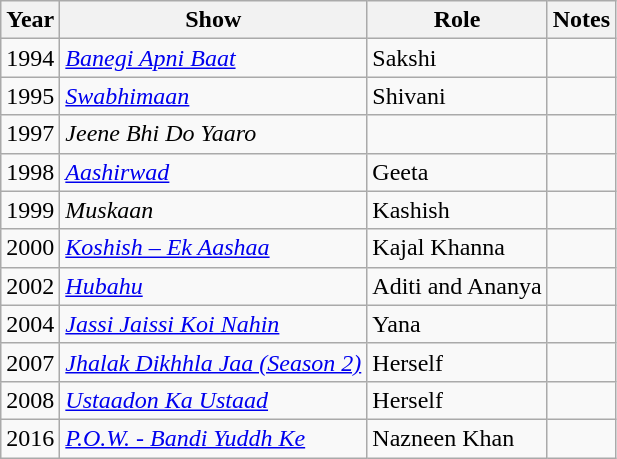<table class="wikitable sortable">
<tr>
<th>Year</th>
<th>Show</th>
<th>Role</th>
<th>Notes</th>
</tr>
<tr>
<td>1994</td>
<td><em><a href='#'>Banegi Apni Baat</a></em></td>
<td>Sakshi</td>
<td></td>
</tr>
<tr>
<td>1995</td>
<td><em><a href='#'>Swabhimaan</a></em></td>
<td>Shivani</td>
<td></td>
</tr>
<tr>
<td>1997</td>
<td><em>Jeene Bhi Do Yaaro</em></td>
<td></td>
<td></td>
</tr>
<tr>
<td>1998</td>
<td><em><a href='#'>Aashirwad</a></em></td>
<td>Geeta</td>
<td></td>
</tr>
<tr>
<td>1999</td>
<td><em>Muskaan</em></td>
<td>Kashish</td>
<td></td>
</tr>
<tr>
<td>2000</td>
<td><em><a href='#'>Koshish – Ek Aashaa</a></em></td>
<td>Kajal Khanna</td>
<td></td>
</tr>
<tr>
<td>2002</td>
<td><em><a href='#'>Hubahu</a></em></td>
<td>Aditi and Ananya</td>
<td></td>
</tr>
<tr>
<td>2004</td>
<td><em><a href='#'>Jassi Jaissi Koi Nahin</a></em></td>
<td>Yana</td>
<td></td>
</tr>
<tr>
<td>2007</td>
<td><em><a href='#'>Jhalak Dikhhla Jaa (Season 2)</a></em></td>
<td>Herself</td>
<td></td>
</tr>
<tr>
<td>2008</td>
<td><em><a href='#'>Ustaadon Ka Ustaad</a></em></td>
<td>Herself</td>
<td></td>
</tr>
<tr>
<td>2016</td>
<td><em><a href='#'>P.O.W. - Bandi Yuddh Ke</a></em></td>
<td>Nazneen Khan</td>
<td></td>
</tr>
</table>
